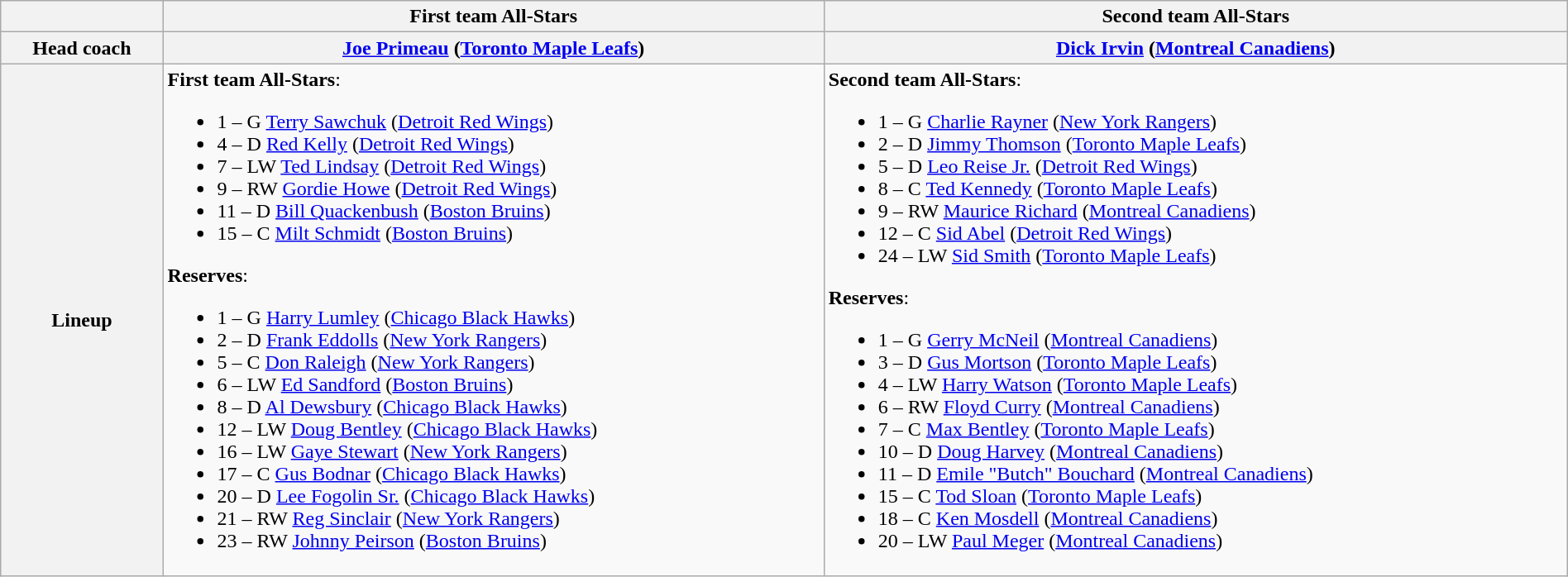<table class="wikitable" style="width:100%">
<tr>
<th></th>
<th>First team All-Stars</th>
<th>Second team All-Stars</th>
</tr>
<tr>
<th>Head coach</th>
<th><a href='#'>Joe Primeau</a> (<a href='#'>Toronto Maple Leafs</a>)</th>
<th><a href='#'>Dick Irvin</a> (<a href='#'>Montreal Canadiens</a>)</th>
</tr>
<tr>
<th>Lineup</th>
<td><strong>First team All-Stars</strong>:<br><ul><li>1 – G <a href='#'>Terry Sawchuk</a> (<a href='#'>Detroit Red Wings</a>)</li><li>4 – D <a href='#'>Red Kelly</a> (<a href='#'>Detroit Red Wings</a>)</li><li>7 – LW <a href='#'>Ted Lindsay</a> (<a href='#'>Detroit Red Wings</a>)</li><li>9 – RW <a href='#'>Gordie Howe</a> (<a href='#'>Detroit Red Wings</a>)</li><li>11 – D <a href='#'>Bill Quackenbush</a> (<a href='#'>Boston Bruins</a>)</li><li>15 – C <a href='#'>Milt Schmidt</a> (<a href='#'>Boston Bruins</a>)</li></ul><strong>Reserves</strong>:<ul><li>1 – G <a href='#'>Harry Lumley</a> (<a href='#'>Chicago Black Hawks</a>)</li><li>2 – D <a href='#'>Frank Eddolls</a> (<a href='#'>New York Rangers</a>)</li><li>5 – C <a href='#'>Don Raleigh</a> (<a href='#'>New York Rangers</a>)</li><li>6 – LW <a href='#'>Ed Sandford</a> (<a href='#'>Boston Bruins</a>)</li><li>8 – D <a href='#'>Al Dewsbury</a> (<a href='#'>Chicago Black Hawks</a>)</li><li>12 – LW <a href='#'>Doug Bentley</a> (<a href='#'>Chicago Black Hawks</a>)</li><li>16 – LW <a href='#'>Gaye Stewart</a> (<a href='#'>New York Rangers</a>)</li><li>17 – C <a href='#'>Gus Bodnar</a> (<a href='#'>Chicago Black Hawks</a>)</li><li>20 – D <a href='#'>Lee Fogolin Sr.</a> (<a href='#'>Chicago Black Hawks</a>)</li><li>21 – RW <a href='#'>Reg Sinclair</a> (<a href='#'>New York Rangers</a>)</li><li>23 – RW <a href='#'>Johnny Peirson</a> (<a href='#'>Boston Bruins</a>)</li></ul></td>
<td><strong>Second team All-Stars</strong>:<br><ul><li>1 – G <a href='#'>Charlie Rayner</a> (<a href='#'>New York Rangers</a>)</li><li>2 – D <a href='#'>Jimmy Thomson</a> (<a href='#'>Toronto Maple Leafs</a>)</li><li>5 – D <a href='#'>Leo Reise Jr.</a> (<a href='#'>Detroit Red Wings</a>)</li><li>8 – C <a href='#'>Ted Kennedy</a> (<a href='#'>Toronto Maple Leafs</a>)</li><li>9 – RW <a href='#'>Maurice Richard</a> (<a href='#'>Montreal Canadiens</a>)</li><li>12 – C <a href='#'>Sid Abel</a> (<a href='#'>Detroit Red Wings</a>)</li><li>24 – LW <a href='#'>Sid Smith</a> (<a href='#'>Toronto Maple Leafs</a>)</li></ul><strong>Reserves</strong>:<ul><li>1 – G <a href='#'>Gerry McNeil</a> (<a href='#'>Montreal Canadiens</a>)</li><li>3 – D <a href='#'>Gus Mortson</a> (<a href='#'>Toronto Maple Leafs</a>)</li><li>4 – LW <a href='#'>Harry Watson</a> (<a href='#'>Toronto Maple Leafs</a>)</li><li>6 – RW <a href='#'>Floyd Curry</a> (<a href='#'>Montreal Canadiens</a>)</li><li>7 – C <a href='#'>Max Bentley</a> (<a href='#'>Toronto Maple Leafs</a>)</li><li>10 – D <a href='#'>Doug Harvey</a> (<a href='#'>Montreal Canadiens</a>)</li><li>11 – D <a href='#'>Emile "Butch" Bouchard</a> (<a href='#'>Montreal Canadiens</a>)</li><li>15 – C <a href='#'>Tod Sloan</a> (<a href='#'>Toronto Maple Leafs</a>)</li><li>18 – C <a href='#'>Ken Mosdell</a> (<a href='#'>Montreal Canadiens</a>)</li><li>20 – LW <a href='#'>Paul Meger</a> (<a href='#'>Montreal Canadiens</a>)</li></ul></td>
</tr>
</table>
